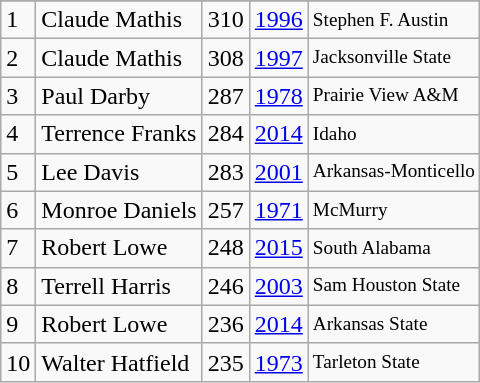<table class="wikitable">
<tr>
</tr>
<tr>
<td>1</td>
<td>Claude Mathis</td>
<td>310</td>
<td><a href='#'>1996</a></td>
<td style="font-size:80%;">Stephen F. Austin</td>
</tr>
<tr>
<td>2</td>
<td>Claude Mathis</td>
<td>308</td>
<td><a href='#'>1997</a></td>
<td style="font-size:80%;">Jacksonville State</td>
</tr>
<tr>
<td>3</td>
<td>Paul Darby</td>
<td>287</td>
<td><a href='#'>1978</a></td>
<td style="font-size:80%;">Prairie View A&M</td>
</tr>
<tr>
<td>4</td>
<td>Terrence Franks</td>
<td>284</td>
<td><a href='#'>2014</a></td>
<td style="font-size:80%;">Idaho</td>
</tr>
<tr>
<td>5</td>
<td>Lee Davis</td>
<td>283</td>
<td><a href='#'>2001</a></td>
<td style="font-size:80%;">Arkansas-Monticello</td>
</tr>
<tr>
<td>6</td>
<td>Monroe Daniels</td>
<td>257</td>
<td><a href='#'>1971</a></td>
<td style="font-size:80%;">McMurry</td>
</tr>
<tr>
<td>7</td>
<td>Robert Lowe</td>
<td>248</td>
<td><a href='#'>2015</a></td>
<td style="font-size:80%;">South Alabama</td>
</tr>
<tr>
<td>8</td>
<td>Terrell Harris</td>
<td>246</td>
<td><a href='#'>2003</a></td>
<td style="font-size:80%;">Sam Houston State</td>
</tr>
<tr>
<td>9</td>
<td>Robert Lowe</td>
<td>236</td>
<td><a href='#'>2014</a></td>
<td style="font-size:80%;">Arkansas State</td>
</tr>
<tr>
<td>10</td>
<td>Walter Hatfield</td>
<td>235</td>
<td><a href='#'>1973</a></td>
<td style="font-size:80%;">Tarleton State</td>
</tr>
</table>
